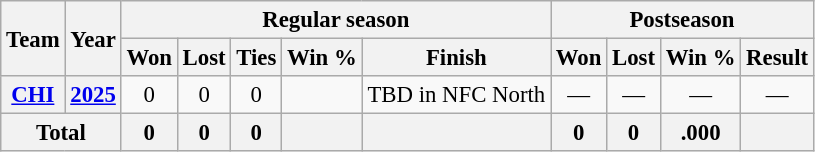<table class="wikitable" style="font-size: 95%; text-align:center;">
<tr>
<th rowspan="2">Team</th>
<th rowspan="2">Year</th>
<th colspan="5">Regular season</th>
<th colspan="4">Postseason</th>
</tr>
<tr>
<th>Won</th>
<th>Lost</th>
<th>Ties</th>
<th>Win %</th>
<th>Finish</th>
<th>Won</th>
<th>Lost</th>
<th>Win %</th>
<th>Result</th>
</tr>
<tr>
<th><a href='#'>CHI</a></th>
<th><a href='#'>2025</a></th>
<td>0</td>
<td>0</td>
<td>0</td>
<td></td>
<td>TBD in NFC North</td>
<td>—</td>
<td>—</td>
<td>—</td>
<td>—</td>
</tr>
<tr>
<th colspan="2">Total</th>
<th>0</th>
<th>0</th>
<th>0</th>
<th></th>
<th></th>
<th>0</th>
<th>0</th>
<th>.000</th>
<th></th>
</tr>
</table>
